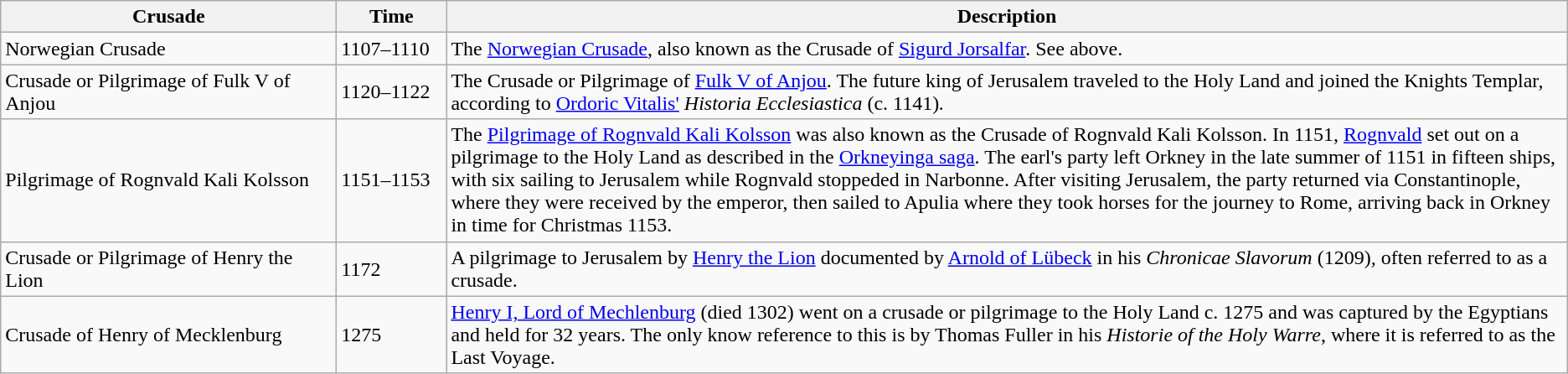<table class="wikitable">
<tr>
<th width=260px>Crusade</th>
<th width=80px>Time</th>
<th>Description</th>
</tr>
<tr>
<td>Norwegian Crusade</td>
<td>1107–1110</td>
<td>The <a href='#'>Norwegian Crusade</a>, also known as the Crusade of <a href='#'>Sigurd Jorsalfar</a>. See above.</td>
</tr>
<tr>
<td>Crusade or Pilgrimage of Fulk V of Anjou</td>
<td>1120–1122</td>
<td>The Crusade or Pilgrimage of <a href='#'>Fulk V of Anjou</a>. The future king of Jerusalem traveled to the Holy Land and joined the Knights Templar, according to <a href='#'>Ordoric Vitalis'</a> <em>Historia Ecclesiastica</em> (c. 1141)<em>.</em></td>
</tr>
<tr>
<td>Pilgrimage of Rognvald Kali Kolsson</td>
<td>1151–1153</td>
<td>The <a href='#'>Pilgrimage of Rognvald Kali Kolsson</a> was also known as the Crusade of Rognvald Kali Kolsson. In 1151, <a href='#'>Rognvald</a> set out on a pilgrimage to the Holy Land as described in the <a href='#'>Orkneyinga saga</a>. The earl's party left Orkney in the late summer of 1151 in fifteen ships, with six sailing to Jerusalem while Rognvald stoppeded in Narbonne. After visiting Jerusalem, the party returned via Constantinople, where they were received by the emperor, then sailed to Apulia where they took horses for the journey to Rome, arriving back in Orkney in time for Christmas 1153.</td>
</tr>
<tr>
<td>Crusade or Pilgrimage of Henry the Lion</td>
<td>1172</td>
<td>A pilgrimage to Jerusalem by <a href='#'>Henry the Lion</a> documented by <a href='#'>Arnold of Lübeck</a> in his <em>Chronicae Slavorum</em> (1209)<em>,</em> often referred to as a crusade.</td>
</tr>
<tr>
<td>Crusade of Henry of Mecklenburg</td>
<td>1275</td>
<td><a href='#'>Henry I, Lord of Mechlenburg</a> (died 1302) went on a crusade or pilgrimage to the Holy Land c. 1275 and was captured by the Egyptians and held for 32 years. The only know reference to this is by Thomas Fuller in his <em>Historie of the Holy Warre</em>, where it is referred to as the Last Voyage.</td>
</tr>
</table>
